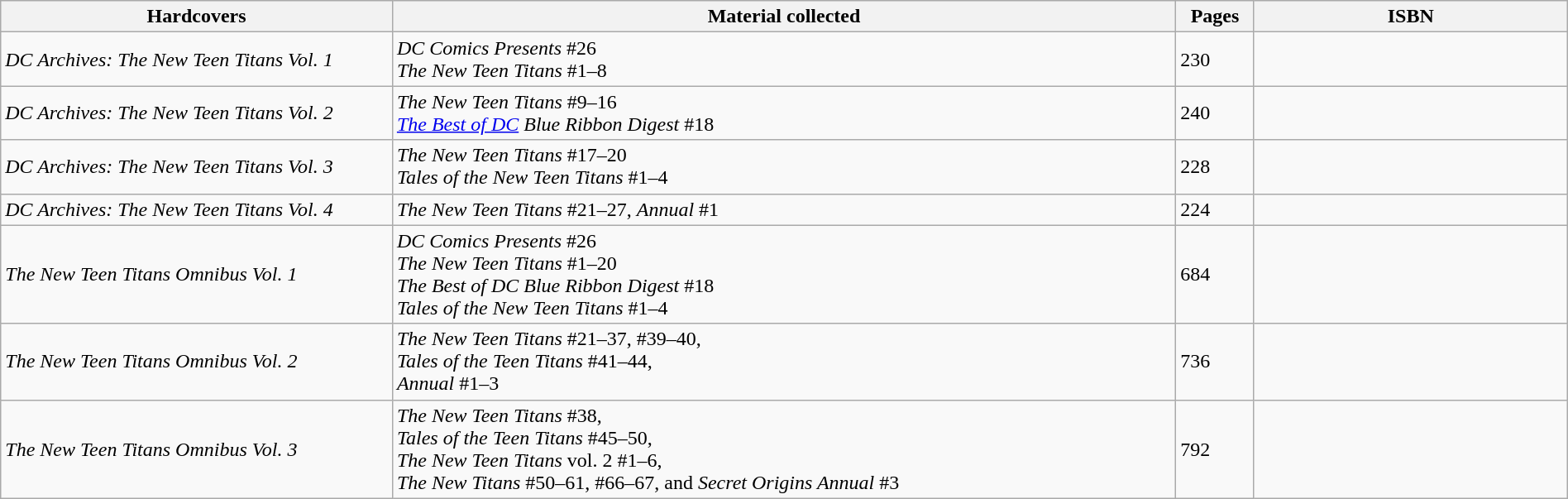<table class="wikitable" style="width:100%;">
<tr>
<th style="width:25%;">Hardcovers</th>
<th style="width:50%;">Material collected</th>
<th width=5%>Pages</th>
<th style="width:20%;">ISBN</th>
</tr>
<tr>
<td><em>DC Archives: The New Teen Titans Vol. 1</em></td>
<td><em>DC Comics Presents</em> #26<br><em>The New Teen Titans</em> #1–8</td>
<td>230</td>
<td></td>
</tr>
<tr>
<td><em>DC Archives: The New Teen Titans Vol. 2</em></td>
<td><em>The New Teen Titans</em> #9–16<br><em><a href='#'>The Best of DC</a> Blue Ribbon Digest</em> #18</td>
<td>240</td>
<td></td>
</tr>
<tr>
<td><em>DC Archives: The New Teen Titans Vol. 3</em></td>
<td><em>The New Teen Titans</em> #17–20<br><em>Tales of the New Teen Titans</em> #1–4</td>
<td>228</td>
<td></td>
</tr>
<tr>
<td><em>DC Archives: The New Teen Titans Vol. 4</em></td>
<td><em>The New Teen Titans</em> #21–27, <em>Annual</em> #1</td>
<td>224</td>
<td></td>
</tr>
<tr>
<td><em>The New Teen Titans Omnibus Vol. 1</em></td>
<td><em>DC Comics Presents</em> #26<br><em>The New Teen Titans</em> #1–20<br><em>The Best of DC Blue Ribbon Digest</em> #18<br><em>Tales of the New Teen Titans</em> #1–4</td>
<td>684</td>
<td></td>
</tr>
<tr>
<td><em>The New Teen Titans Omnibus Vol. 2</em></td>
<td><em>The New Teen Titans</em> #21–37, #39–40,<br><em>Tales of the Teen Titans</em> #41–44,<br> <em>Annual</em> #1–3</td>
<td>736</td>
<td></td>
</tr>
<tr>
<td><em>The New Teen Titans Omnibus Vol. 3</em></td>
<td><em>The New Teen Titans</em> #38,<br><em>Tales of the Teen Titans</em> #45–50,<br><em>The New Teen Titans</em> vol. 2 #1–6,<br><em>The New Titans</em> #50–61, #66–67, and <em>Secret Origins Annual</em> #3</td>
<td>792</td>
<td></td>
</tr>
</table>
